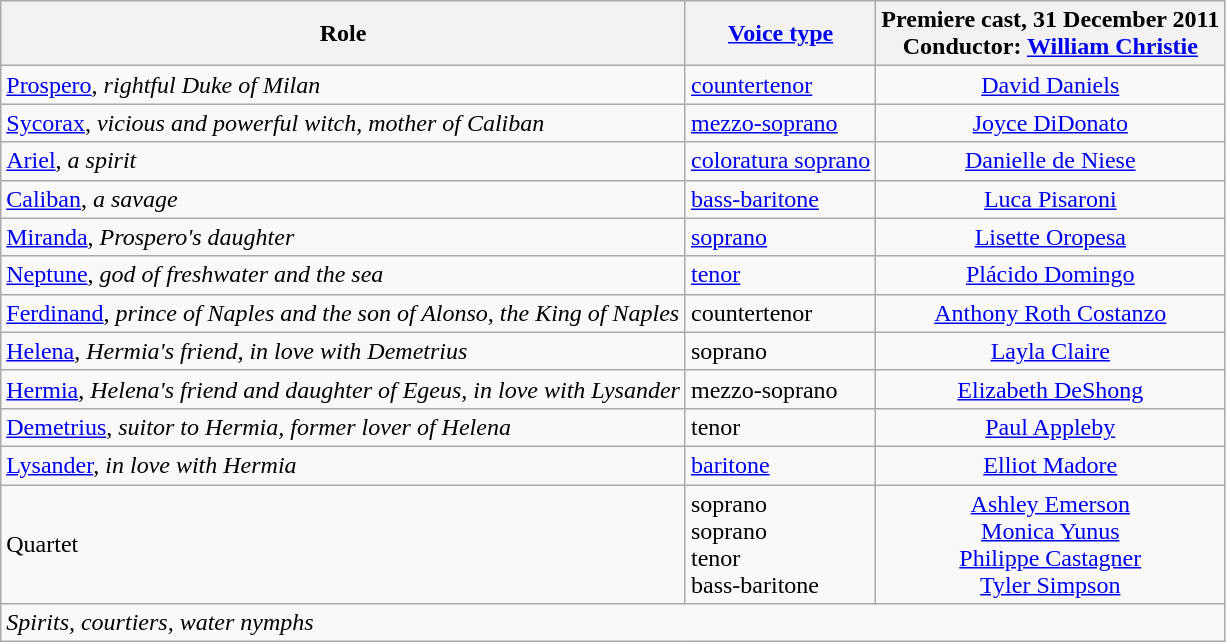<table class="wikitable">
<tr>
<th>Role</th>
<th><a href='#'>Voice type</a></th>
<th>Premiere cast, 31 December 2011<br>Conductor: <a href='#'>William Christie</a></th>
</tr>
<tr>
<td><a href='#'>Prospero</a>, <em>rightful Duke of Milan</em></td>
<td><a href='#'>countertenor</a></td>
<td align= "center"><a href='#'>David Daniels</a></td>
</tr>
<tr>
<td><a href='#'>Sycorax</a>, <em>vicious and powerful witch, mother of Caliban</em></td>
<td><a href='#'>mezzo-soprano</a></td>
<td align= "center"><a href='#'>Joyce DiDonato</a></td>
</tr>
<tr>
<td><a href='#'>Ariel</a>, <em>a spirit</em></td>
<td><a href='#'>coloratura soprano</a></td>
<td align= "center"><a href='#'>Danielle de Niese</a></td>
</tr>
<tr>
<td><a href='#'>Caliban</a>, <em>a savage</em></td>
<td><a href='#'>bass-baritone</a></td>
<td align= "center"><a href='#'>Luca Pisaroni</a></td>
</tr>
<tr>
<td><a href='#'>Miranda</a>, <em>Prospero's daughter</em></td>
<td><a href='#'>soprano</a></td>
<td align= "center"><a href='#'>Lisette Oropesa</a></td>
</tr>
<tr>
<td><a href='#'>Neptune</a>, <em>god of freshwater and the sea</em></td>
<td><a href='#'>tenor</a></td>
<td align= "center"><a href='#'>Plácido Domingo</a></td>
</tr>
<tr>
<td><a href='#'>Ferdinand</a>, <em>prince of Naples and the son of Alonso, the King of Naples</em></td>
<td>countertenor</td>
<td align= "center"><a href='#'>Anthony Roth Costanzo</a></td>
</tr>
<tr>
<td><a href='#'>Helena</a>, <em>Hermia's friend, in love with Demetrius</em></td>
<td>soprano</td>
<td align= "center"><a href='#'>Layla Claire</a></td>
</tr>
<tr>
<td><a href='#'>Hermia</a>, <em>Helena's friend and daughter of Egeus, in love with Lysander</em></td>
<td>mezzo-soprano</td>
<td align= "center"><a href='#'>Elizabeth DeShong</a></td>
</tr>
<tr>
<td><a href='#'>Demetrius</a>, <em>suitor to Hermia, former lover of Helena</em></td>
<td>tenor</td>
<td align= "center"><a href='#'>Paul Appleby</a></td>
</tr>
<tr>
<td><a href='#'>Lysander</a>, <em>in love with Hermia</em></td>
<td><a href='#'>baritone</a></td>
<td align= "center"><a href='#'>Elliot Madore</a></td>
</tr>
<tr>
<td>Quartet</td>
<td>soprano<br>soprano<br>tenor<br>bass-baritone</td>
<td align= "center"><a href='#'>Ashley Emerson</a><br><a href='#'>Monica Yunus</a><br><a href='#'>Philippe Castagner</a><br><a href='#'>Tyler Simpson</a></td>
</tr>
<tr>
<td colspan="3"><em>Spirits, courtiers, water nymphs</em></td>
</tr>
</table>
